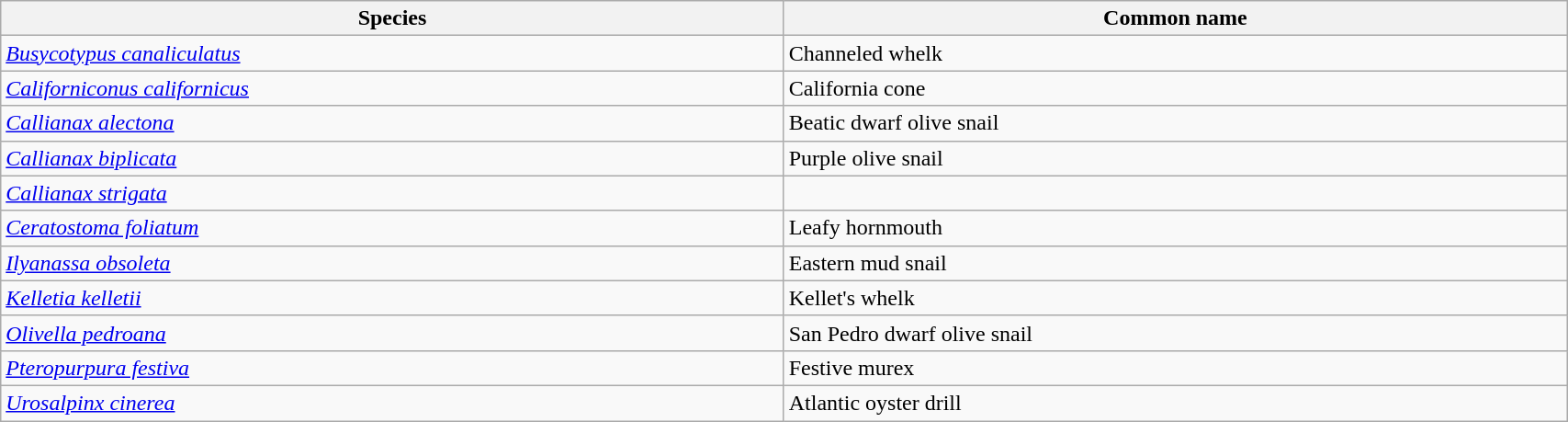<table width=90% class="wikitable">
<tr>
<th width=25%>Species</th>
<th width=25%>Common name</th>
</tr>
<tr>
<td><em><a href='#'>Busycotypus canaliculatus</a></em></td>
<td>Channeled whelk</td>
</tr>
<tr>
<td><em><a href='#'>Californiconus californicus</a></em></td>
<td>California cone</td>
</tr>
<tr>
<td><em><a href='#'>Callianax alectona</a></em></td>
<td>Beatic dwarf olive snail</td>
</tr>
<tr>
<td><em><a href='#'>Callianax biplicata</a></em></td>
<td>Purple olive snail</td>
</tr>
<tr>
<td><em><a href='#'>Callianax strigata</a></em></td>
<td></td>
</tr>
<tr>
<td><em><a href='#'>Ceratostoma foliatum</a></em></td>
<td>Leafy hornmouth</td>
</tr>
<tr>
<td><em><a href='#'>Ilyanassa obsoleta</a></em></td>
<td>Eastern mud snail</td>
</tr>
<tr>
<td><em><a href='#'>Kelletia kelletii</a></em></td>
<td>Kellet's whelk</td>
</tr>
<tr>
<td><em><a href='#'>Olivella pedroana</a></em></td>
<td>San Pedro dwarf olive snail</td>
</tr>
<tr>
<td><em><a href='#'>Pteropurpura festiva</a></em></td>
<td>Festive murex</td>
</tr>
<tr>
<td><em><a href='#'>Urosalpinx cinerea</a></em></td>
<td>Atlantic oyster drill</td>
</tr>
</table>
